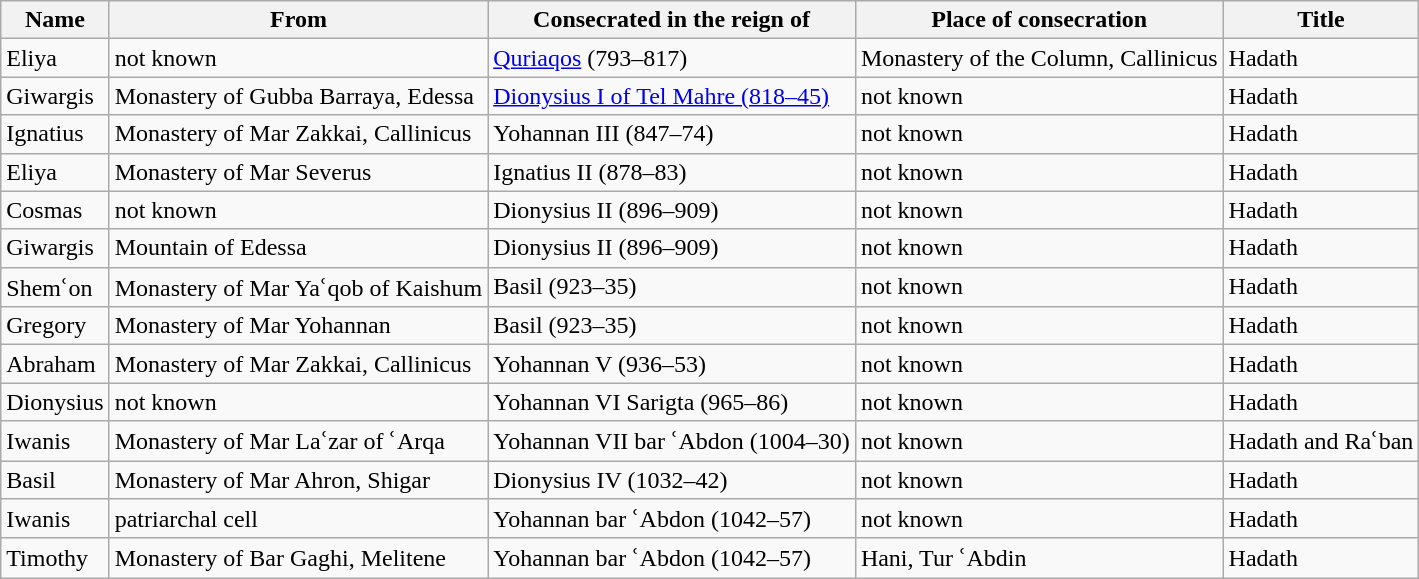<table class="wikitable">
<tr>
<th>Name</th>
<th>From</th>
<th>Consecrated in the reign of</th>
<th>Place of consecration</th>
<th>Title</th>
</tr>
<tr>
<td>Eliya</td>
<td>not known</td>
<td><a href='#'>Quriaqos</a> (793–817)</td>
<td>Monastery of the Column, Callinicus</td>
<td>Hadath</td>
</tr>
<tr>
<td>Giwargis</td>
<td>Monastery of Gubba Barraya, Edessa</td>
<td><a href='#'>Dionysius I of Tel Mahre (818–45)</a></td>
<td>not known</td>
<td>Hadath</td>
</tr>
<tr>
<td>Ignatius</td>
<td>Monastery of Mar Zakkai, Callinicus</td>
<td>Yohannan III (847–74)</td>
<td>not known</td>
<td>Hadath</td>
</tr>
<tr>
<td>Eliya</td>
<td>Monastery of Mar Severus</td>
<td>Ignatius II (878–83)</td>
<td>not known</td>
<td>Hadath</td>
</tr>
<tr>
<td>Cosmas</td>
<td>not known</td>
<td>Dionysius II (896–909)</td>
<td>not known</td>
<td>Hadath</td>
</tr>
<tr>
<td>Giwargis</td>
<td>Mountain of Edessa</td>
<td>Dionysius II (896–909)</td>
<td>not known</td>
<td>Hadath</td>
</tr>
<tr>
<td>Shemʿon</td>
<td>Monastery of Mar Yaʿqob of Kaishum</td>
<td>Basil (923–35)</td>
<td>not known</td>
<td>Hadath</td>
</tr>
<tr>
<td>Gregory</td>
<td>Monastery of Mar Yohannan</td>
<td>Basil (923–35)</td>
<td>not known</td>
<td>Hadath</td>
</tr>
<tr>
<td>Abraham</td>
<td>Monastery of Mar Zakkai, Callinicus</td>
<td>Yohannan V (936–53)</td>
<td>not known</td>
<td>Hadath</td>
</tr>
<tr>
<td>Dionysius</td>
<td>not known</td>
<td>Yohannan VI Sarigta (965–86)</td>
<td>not known</td>
<td>Hadath</td>
</tr>
<tr>
<td>Iwanis</td>
<td>Monastery of Mar Laʿzar of ʿArqa</td>
<td>Yohannan VII bar ʿAbdon (1004–30)</td>
<td>not known</td>
<td>Hadath and Raʿban</td>
</tr>
<tr>
<td>Basil</td>
<td>Monastery of Mar Ahron, Shigar</td>
<td>Dionysius IV (1032–42)</td>
<td>not known</td>
<td>Hadath</td>
</tr>
<tr>
<td>Iwanis</td>
<td>patriarchal cell</td>
<td>Yohannan bar ʿAbdon (1042–57)</td>
<td>not known</td>
<td>Hadath</td>
</tr>
<tr>
<td>Timothy</td>
<td>Monastery of Bar Gaghi, Melitene</td>
<td>Yohannan bar ʿAbdon (1042–57)</td>
<td>Hani, Tur ʿAbdin</td>
<td>Hadath</td>
</tr>
</table>
